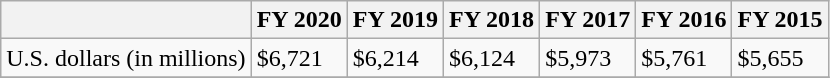<table class="wikitable">
<tr>
<th></th>
<th>FY 2020</th>
<th>FY 2019</th>
<th>FY 2018</th>
<th>FY 2017</th>
<th>FY 2016</th>
<th>FY 2015</th>
</tr>
<tr>
<td>U.S. dollars (in millions)</td>
<td>$6,721</td>
<td>$6,214</td>
<td>$6,124</td>
<td>$5,973</td>
<td>$5,761</td>
<td>$5,655</td>
</tr>
<tr>
</tr>
</table>
